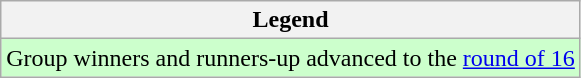<table class="wikitable">
<tr>
<th>Legend</th>
</tr>
<tr style="background:#cfc;">
<td>Group winners and runners-up advanced to the <a href='#'>round of 16</a></td>
</tr>
</table>
